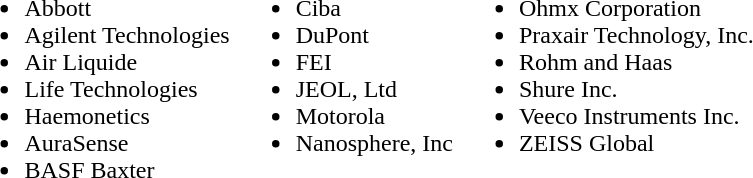<table>
<tr>
<td valign=top><br><ul><li>Abbott</li><li>Agilent Technologies</li><li>Air Liquide</li><li>Life Technologies</li><li>Haemonetics</li><li>AuraSense</li><li>BASF Baxter</li></ul></td>
<td valign=top><br><ul><li>Ciba</li><li>DuPont</li><li>FEI</li><li>JEOL, Ltd</li><li>Motorola</li><li>Nanosphere, Inc</li></ul></td>
<td valign=top><br><ul><li>Ohmx Corporation</li><li>Praxair Technology, Inc.</li><li>Rohm and Haas</li><li>Shure Inc.</li><li>Veeco Instruments Inc.</li><li>ZEISS Global</li></ul></td>
</tr>
</table>
